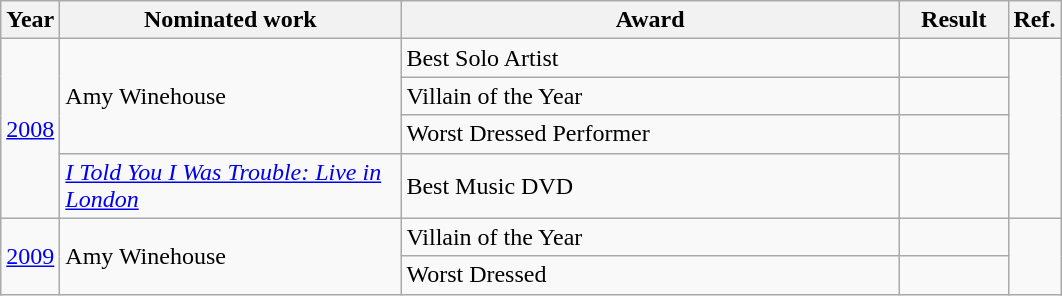<table class="wikitable">
<tr>
<th>Year</th>
<th width="220">Nominated work</th>
<th width="325">Award</th>
<th width="65">Result</th>
<th>Ref.</th>
</tr>
<tr>
<td align="center" rowspan=4><a href='#'>2008</a></td>
<td rowspan=3>Amy Winehouse</td>
<td>Best Solo Artist</td>
<td></td>
<td align="center" rowspan=4></td>
</tr>
<tr>
<td>Villain of the Year</td>
<td></td>
</tr>
<tr>
<td>Worst Dressed Performer</td>
<td></td>
</tr>
<tr>
<td><em><a href='#'>I Told You I Was Trouble: Live in London</a></em></td>
<td>Best Music DVD</td>
<td></td>
</tr>
<tr>
<td align="center" rowspan=2><a href='#'>2009</a></td>
<td rowspan=2>Amy Winehouse</td>
<td>Villain of the Year</td>
<td></td>
<td align="center" rowspan=2><br></td>
</tr>
<tr>
<td>Worst Dressed</td>
<td></td>
</tr>
</table>
